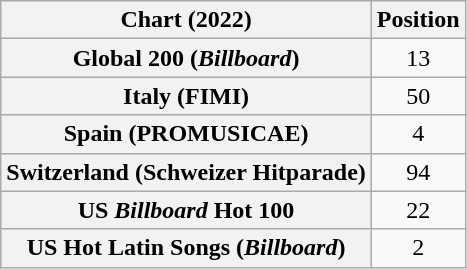<table class="wikitable sortable plainrowheaders" style="text-align:center">
<tr>
<th scope="col">Chart (2022)</th>
<th scope="col">Position</th>
</tr>
<tr>
<th scope="row">Global 200 (<em>Billboard</em>)</th>
<td>13</td>
</tr>
<tr>
<th scope="row">Italy (FIMI)</th>
<td>50</td>
</tr>
<tr>
<th scope="row">Spain (PROMUSICAE)</th>
<td>4</td>
</tr>
<tr>
<th scope="row">Switzerland (Schweizer Hitparade)</th>
<td>94</td>
</tr>
<tr>
<th scope="row">US <em>Billboard</em> Hot 100</th>
<td>22</td>
</tr>
<tr>
<th scope="row">US Hot Latin Songs (<em>Billboard</em>)</th>
<td>2</td>
</tr>
</table>
